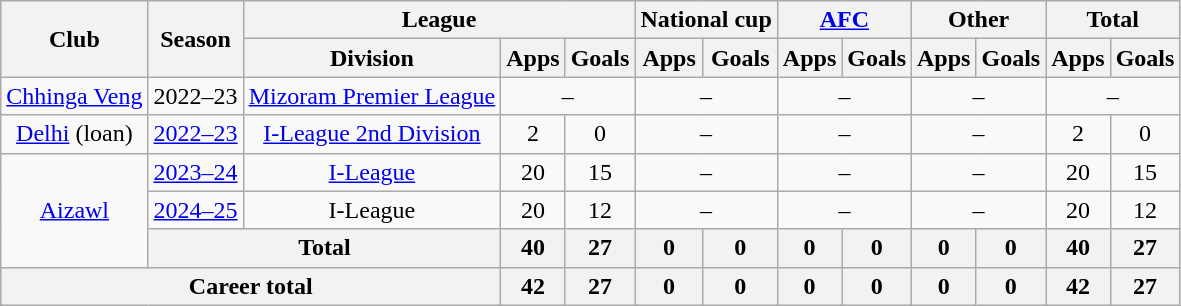<table class="wikitable" style="text-align: center">
<tr>
<th rowspan="2">Club</th>
<th rowspan="2">Season</th>
<th colspan="3">League</th>
<th colspan="2">National cup</th>
<th colspan="2"><a href='#'>AFC</a></th>
<th colspan="2">Other</th>
<th colspan="2">Total</th>
</tr>
<tr>
<th>Division</th>
<th>Apps</th>
<th>Goals</th>
<th>Apps</th>
<th>Goals</th>
<th>Apps</th>
<th>Goals</th>
<th>Apps</th>
<th>Goals</th>
<th>Apps</th>
<th>Goals</th>
</tr>
<tr>
<td><a href='#'>Chhinga Veng</a></td>
<td>2022–23</td>
<td><a href='#'>Mizoram Premier League</a></td>
<td colspan="2">–</td>
<td colspan="2">–</td>
<td colspan="2">–</td>
<td colspan="2">–</td>
<td colspan="2">–</td>
</tr>
<tr>
<td><a href='#'>Delhi</a> (loan)</td>
<td><a href='#'>2022–23</a></td>
<td><a href='#'>I-League 2nd Division</a></td>
<td>2</td>
<td>0</td>
<td colspan="2">–</td>
<td colspan="2">–</td>
<td colspan="2">–</td>
<td>2</td>
<td>0</td>
</tr>
<tr>
<td rowspan="3"><a href='#'>Aizawl</a></td>
<td><a href='#'>2023–24</a></td>
<td><a href='#'>I-League</a></td>
<td>20</td>
<td>15</td>
<td colspan="2">–</td>
<td colspan="2">–</td>
<td colspan="2">–</td>
<td>20</td>
<td>15</td>
</tr>
<tr>
<td><a href='#'>2024–25</a></td>
<td>I-League</td>
<td>20</td>
<td>12</td>
<td colspan="2">–</td>
<td colspan="2">–</td>
<td colspan="2">–</td>
<td>20</td>
<td>12</td>
</tr>
<tr>
<th colspan="2">Total</th>
<th>40</th>
<th>27</th>
<th>0</th>
<th>0</th>
<th>0</th>
<th>0</th>
<th>0</th>
<th>0</th>
<th>40</th>
<th>27</th>
</tr>
<tr>
<th colspan="3">Career total</th>
<th>42</th>
<th>27</th>
<th>0</th>
<th>0</th>
<th>0</th>
<th>0</th>
<th>0</th>
<th>0</th>
<th>42</th>
<th>27</th>
</tr>
</table>
